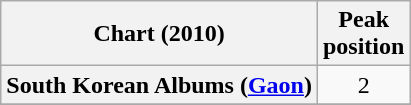<table class="wikitable plainrowheaders">
<tr>
<th scope="col">Chart (2010)</th>
<th scope="col">Peak<br>position</th>
</tr>
<tr>
<th scope="row">South Korean Albums (<a href='#'>Gaon</a>)</th>
<td style="text-align:center;">2</td>
</tr>
<tr>
</tr>
</table>
